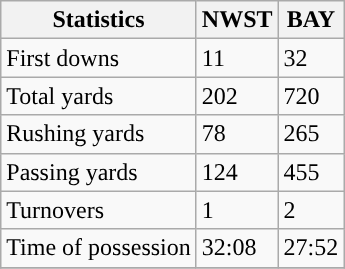<table class="wikitable">
<tr>
<th>Statistics</th>
<th>NWST</th>
<th>BAY</th>
</tr>
<tr>
<td>First downs</td>
<td>11</td>
<td>32</td>
</tr>
<tr>
<td>Total yards</td>
<td>202</td>
<td>720</td>
</tr>
<tr>
<td>Rushing yards</td>
<td>78</td>
<td>265</td>
</tr>
<tr>
<td>Passing yards</td>
<td>124</td>
<td>455</td>
</tr>
<tr>
<td>Turnovers</td>
<td>1</td>
<td>2</td>
</tr>
<tr>
<td>Time of possession</td>
<td>32:08</td>
<td>27:52</td>
</tr>
<tr>
</tr>
</table>
